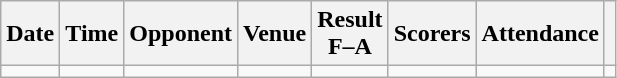<table class="wikitable sortable" style="text-align:center">
<tr>
<th>Date</th>
<th>Time</th>
<th>Opponent</th>
<th>Venue</th>
<th>Result<br>F–A</th>
<th class="unsortable">Scorers</th>
<th>Attendance</th>
<th class="unsortable"></th>
</tr>
<tr>
<td></td>
<td></td>
<td></td>
<td></td>
<td></td>
<td></td>
<td></td>
<td></td>
</tr>
</table>
